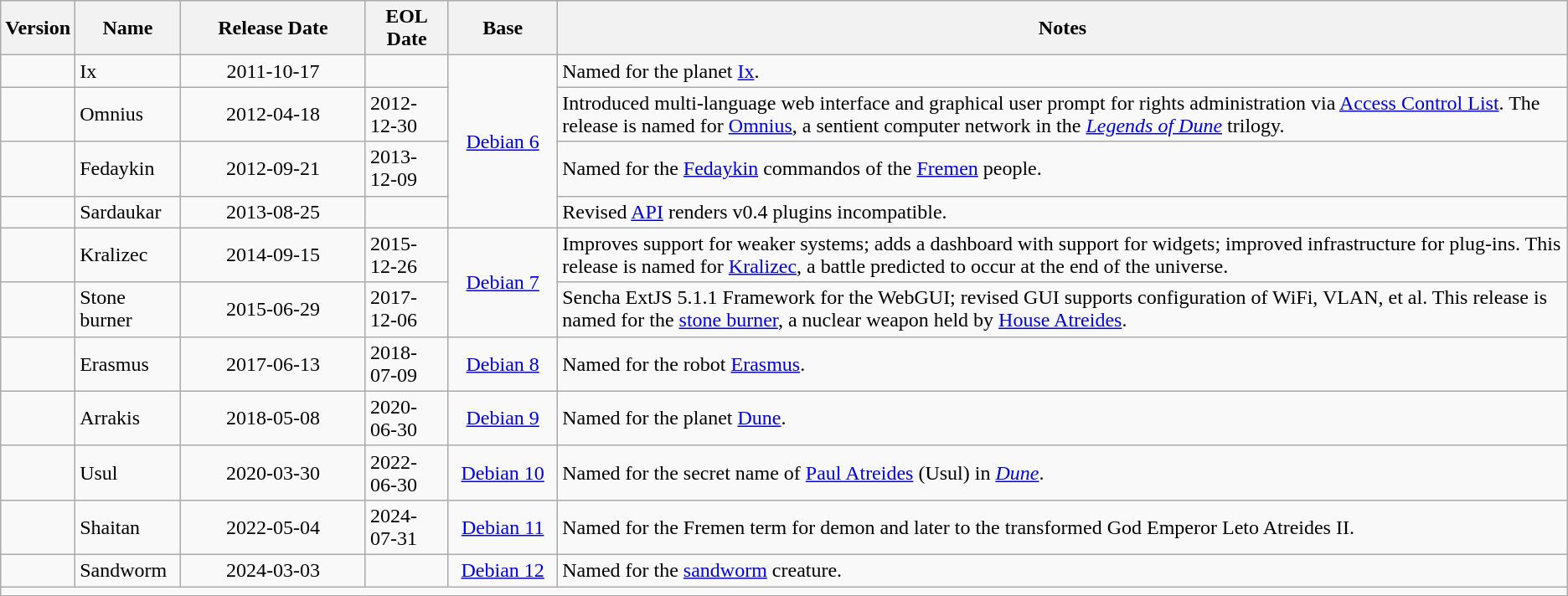<table class="wikitable">
<tr>
<th>Version</th>
<th>Name</th>
<th style="width:140px">Release Date</th>
<th>EOL Date</th>
<th style="width:80px">Base</th>
<th>Notes</th>
</tr>
<tr>
<td></td>
<td>Ix</td>
<td style="text-align:center">2011-10-17</td>
<td></td>
<td style="text-align:center" rowspan="4"><a href='#'>Debian 6</a></td>
<td>Named for the planet <a href='#'>Ix</a>.</td>
</tr>
<tr>
<td></td>
<td>Omnius</td>
<td style="text-align:center">2012-04-18</td>
<td>2012-12-30</td>
<td>Introduced multi-language web interface and graphical user prompt for rights administration via <a href='#'>Access Control List</a>. The release is named for <a href='#'>Omnius</a>, a sentient computer network in the <em><a href='#'>Legends of Dune</a></em> trilogy.</td>
</tr>
<tr>
<td></td>
<td>Fedaykin</td>
<td style="text-align:center;">2012-09-21</td>
<td>2013-12-09</td>
<td>Named for the <a href='#'>Fedaykin</a> commandos of the <a href='#'>Fremen</a> people.</td>
</tr>
<tr>
<td></td>
<td>Sardaukar</td>
<td style="text-align:center">2013-08-25</td>
<td></td>
<td>Revised <a href='#'>API</a> renders v0.4 plugins incompatible.</td>
</tr>
<tr>
<td></td>
<td>Kralizec</td>
<td style="text-align:center">2014-09-15</td>
<td>2015-12-26</td>
<td style="text-align:center" rowspan="2"><a href='#'>Debian 7</a></td>
<td>Improves support for weaker systems; adds a dashboard with support for widgets; improved infrastructure for plug-ins. This release is named for <a href='#'>Kralizec</a>, a battle predicted to occur at the end of the universe.</td>
</tr>
<tr>
<td></td>
<td>Stone burner</td>
<td style="text-align:center;">2015-06-29</td>
<td>2017-12-06</td>
<td>Sencha ExtJS 5.1.1 Framework for the WebGUI; revised GUI supports configuration of WiFi, VLAN, et al. This release is named for the <a href='#'>stone burner</a>, a nuclear weapon held by <a href='#'>House Atreides</a>.</td>
</tr>
<tr>
<td></td>
<td>Erasmus</td>
<td style="text-align:center;">2017-06-13</td>
<td>2018-07-09</td>
<td style="text-align:center"><a href='#'>Debian 8</a></td>
<td>Named for the robot <a href='#'>Erasmus</a>.</td>
</tr>
<tr>
<td></td>
<td>Arrakis</td>
<td style="text-align:center;">2018-05-08</td>
<td>2020-06-30</td>
<td style="text-align:center"><a href='#'>Debian 9</a></td>
<td>Named for the planet <a href='#'>Dune</a>.</td>
</tr>
<tr>
<td></td>
<td>Usul</td>
<td style="text-align:center;">2020-03-30</td>
<td>2022-06-30</td>
<td style="text-align:center"><a href='#'>Debian 10</a></td>
<td>Named for the secret name of <a href='#'>Paul Atreides</a> (Usul) in <em><a href='#'>Dune</a></em>.</td>
</tr>
<tr>
<td></td>
<td>Shaitan</td>
<td style="text-align:center;">2022-05-04</td>
<td>2024-07-31</td>
<td style="text-align:center"><a href='#'>Debian 11</a></td>
<td>Named for the Fremen term for demon and later to the transformed God Emperor Leto Atreides II.</td>
</tr>
<tr>
<td></td>
<td>Sandworm</td>
<td style="text-align:center;">2024-03-03</td>
<td></td>
<td style="text-align:center"><a href='#'>Debian 12</a></td>
<td>Named for the <a href='#'>sandworm</a> creature.</td>
</tr>
<tr>
<td colspan="6"></td>
</tr>
</table>
